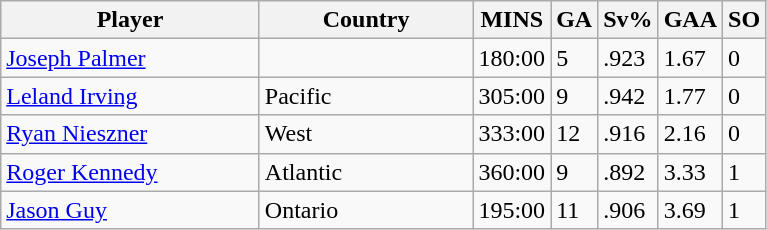<table class="wikitable">
<tr>
<th width=165>Player</th>
<th width=135>Country</th>
<th width=20>MINS</th>
<th width=20>GA</th>
<th width=20>Sv%</th>
<th width=20>GAA</th>
<th width=20>SO</th>
</tr>
<tr>
<td><a href='#'>Joseph Palmer</a></td>
<td></td>
<td>180:00</td>
<td>5</td>
<td>.923</td>
<td>1.67</td>
<td>0</td>
</tr>
<tr>
<td><a href='#'>Leland Irving</a></td>
<td> Pacific</td>
<td>305:00</td>
<td>9</td>
<td>.942</td>
<td>1.77</td>
<td>0</td>
</tr>
<tr>
<td><a href='#'>Ryan Nieszner</a></td>
<td> West</td>
<td>333:00</td>
<td>12</td>
<td>.916</td>
<td>2.16</td>
<td>0</td>
</tr>
<tr>
<td><a href='#'>Roger Kennedy</a></td>
<td> Atlantic</td>
<td>360:00</td>
<td>9</td>
<td>.892</td>
<td>3.33</td>
<td>1</td>
</tr>
<tr>
<td><a href='#'>Jason Guy</a></td>
<td> Ontario</td>
<td>195:00</td>
<td>11</td>
<td>.906</td>
<td>3.69</td>
<td>1</td>
</tr>
</table>
